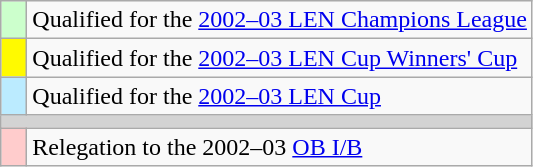<table class="wikitable" style="text-align: left;">
<tr>
<td width=10px bgcolor=#ccffcc></td>
<td>Qualified for the <a href='#'>2002–03 LEN Champions League</a></td>
</tr>
<tr>
<td width=10px bgcolor=#fffa00></td>
<td>Qualified for the <a href='#'>2002–03 LEN Cup Winners' Cup</a></td>
</tr>
<tr>
<td width=10px bgcolor=#bbebff></td>
<td>Qualified for the <a href='#'>2002–03 LEN Cup</a></td>
</tr>
<tr>
<td colspan=2 height=1px bgcolor=lightgrey></td>
</tr>
<tr>
<td width=10px bgcolor=#ffcccc></td>
<td>Relegation to the 2002–03 <a href='#'>OB I/B</a></td>
</tr>
</table>
